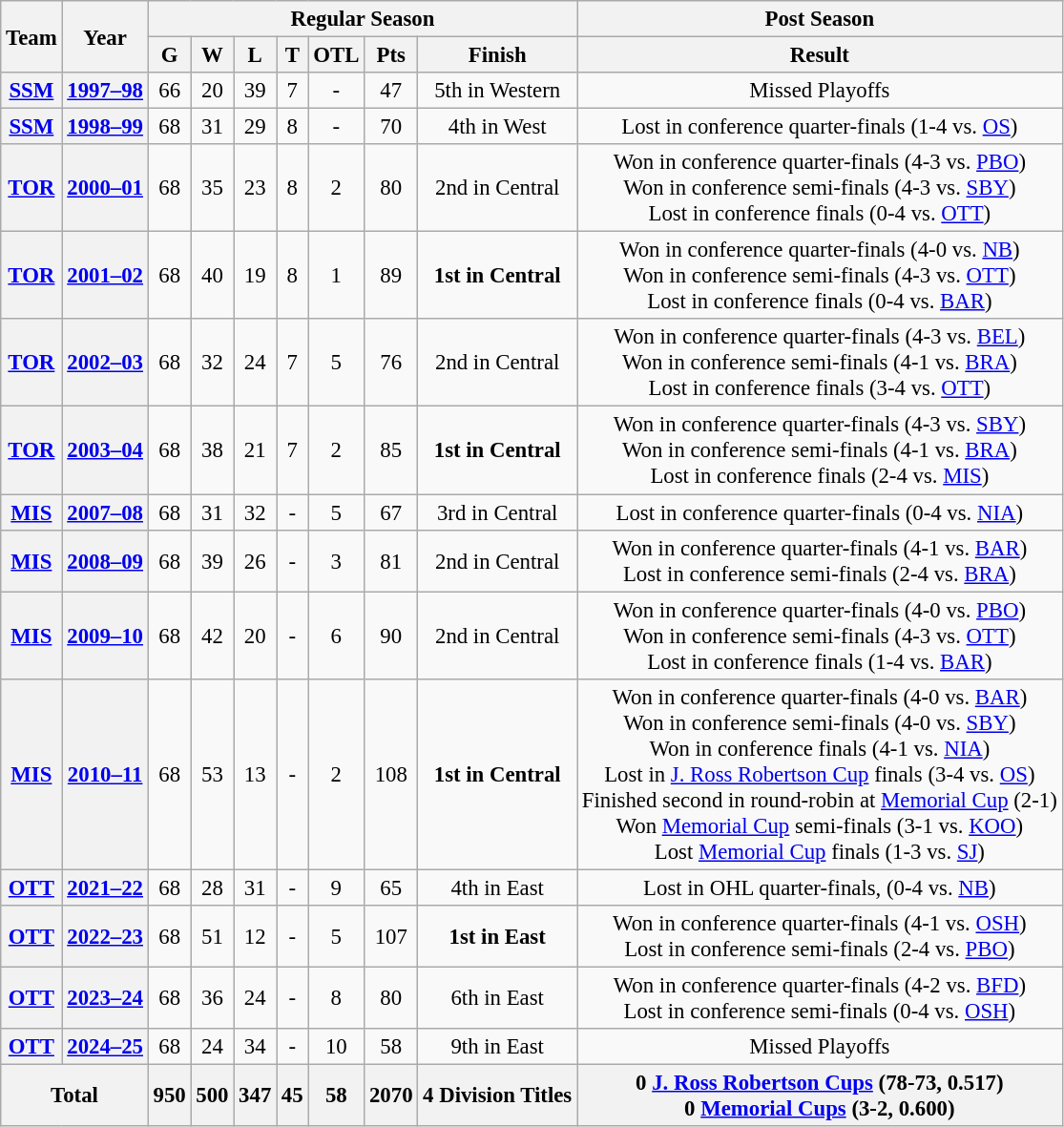<table class="wikitable" style="font-size: 95%; text-align:center;">
<tr>
<th rowspan="2">Team</th>
<th rowspan="2">Year</th>
<th colspan="7">Regular Season</th>
<th colspan="1">Post Season</th>
</tr>
<tr>
<th>G</th>
<th>W</th>
<th>L</th>
<th>T</th>
<th>OTL</th>
<th>Pts</th>
<th>Finish</th>
<th>Result</th>
</tr>
<tr>
<th><a href='#'>SSM</a></th>
<th><a href='#'>1997–98</a></th>
<td>66</td>
<td>20</td>
<td>39</td>
<td>7</td>
<td>-</td>
<td>47</td>
<td>5th in Western</td>
<td>Missed Playoffs</td>
</tr>
<tr>
<th><a href='#'>SSM</a></th>
<th><a href='#'>1998–99</a></th>
<td>68</td>
<td>31</td>
<td>29</td>
<td>8</td>
<td>-</td>
<td>70</td>
<td>4th in West</td>
<td>Lost in conference quarter-finals (1-4 vs. <a href='#'>OS</a>)</td>
</tr>
<tr>
<th><a href='#'>TOR</a></th>
<th><a href='#'>2000–01</a></th>
<td>68</td>
<td>35</td>
<td>23</td>
<td>8</td>
<td>2</td>
<td>80</td>
<td>2nd in Central</td>
<td>Won in conference quarter-finals (4-3 vs. <a href='#'>PBO</a>) <br> Won in conference semi-finals (4-3 vs. <a href='#'>SBY</a>) <br> Lost in conference finals (0-4 vs. <a href='#'>OTT</a>)</td>
</tr>
<tr>
<th><a href='#'>TOR</a></th>
<th><a href='#'>2001–02</a></th>
<td>68</td>
<td>40</td>
<td>19</td>
<td>8</td>
<td>1</td>
<td>89</td>
<td><strong>1st in Central</strong></td>
<td>Won in conference quarter-finals (4-0 vs. <a href='#'>NB</a>) <br> Won in conference semi-finals (4-3 vs. <a href='#'>OTT</a>) <br> Lost in conference finals (0-4 vs. <a href='#'>BAR</a>)</td>
</tr>
<tr>
<th><a href='#'>TOR</a></th>
<th><a href='#'>2002–03</a></th>
<td>68</td>
<td>32</td>
<td>24</td>
<td>7</td>
<td>5</td>
<td>76</td>
<td>2nd in Central</td>
<td>Won in conference quarter-finals (4-3 vs. <a href='#'>BEL</a>) <br> Won in conference semi-finals (4-1 vs. <a href='#'>BRA</a>) <br> Lost in conference finals (3-4 vs. <a href='#'>OTT</a>)</td>
</tr>
<tr>
<th><a href='#'>TOR</a></th>
<th><a href='#'>2003–04</a></th>
<td>68</td>
<td>38</td>
<td>21</td>
<td>7</td>
<td>2</td>
<td>85</td>
<td><strong>1st in Central</strong></td>
<td>Won in conference quarter-finals (4-3 vs. <a href='#'>SBY</a>) <br> Won in conference semi-finals (4-1 vs. <a href='#'>BRA</a>) <br> Lost in conference finals (2-4 vs. <a href='#'>MIS</a>)</td>
</tr>
<tr>
<th><a href='#'>MIS</a></th>
<th><a href='#'>2007–08</a></th>
<td>68</td>
<td>31</td>
<td>32</td>
<td>-</td>
<td>5</td>
<td>67</td>
<td>3rd in Central</td>
<td>Lost in conference quarter-finals (0-4 vs. <a href='#'>NIA</a>)</td>
</tr>
<tr>
<th><a href='#'>MIS</a></th>
<th><a href='#'>2008–09</a></th>
<td>68</td>
<td>39</td>
<td>26</td>
<td>-</td>
<td>3</td>
<td>81</td>
<td>2nd in Central</td>
<td>Won in conference quarter-finals (4-1 vs. <a href='#'>BAR</a>) <br> Lost in conference semi-finals (2-4 vs. <a href='#'>BRA</a>)</td>
</tr>
<tr>
<th><a href='#'>MIS</a></th>
<th><a href='#'>2009–10</a></th>
<td>68</td>
<td>42</td>
<td>20</td>
<td>-</td>
<td>6</td>
<td>90</td>
<td>2nd in Central</td>
<td>Won in conference quarter-finals (4-0 vs. <a href='#'>PBO</a>) <br> Won in conference semi-finals (4-3 vs. <a href='#'>OTT</a>) <br> Lost in conference finals (1-4 vs. <a href='#'>BAR</a>)</td>
</tr>
<tr>
<th><a href='#'>MIS</a></th>
<th><a href='#'>2010–11</a></th>
<td>68</td>
<td>53</td>
<td>13</td>
<td>-</td>
<td>2</td>
<td>108</td>
<td><strong>1st in Central</strong></td>
<td>Won in conference quarter-finals (4-0 vs. <a href='#'>BAR</a>) <br> Won in conference semi-finals (4-0 vs. <a href='#'>SBY</a>) <br> Won in conference finals (4-1 vs. <a href='#'>NIA</a>) <br> Lost in <a href='#'>J. Ross Robertson Cup</a> finals (3-4 vs. <a href='#'>OS</a>) <br> Finished second in round-robin at <a href='#'>Memorial Cup</a> (2-1) <br> Won <a href='#'>Memorial Cup</a> semi-finals (3-1 vs. <a href='#'>KOO</a>) <br> Lost <a href='#'>Memorial Cup</a> finals (1-3 vs. <a href='#'>SJ</a>)</td>
</tr>
<tr>
<th><a href='#'>OTT</a></th>
<th><a href='#'>2021–22</a></th>
<td>68</td>
<td>28</td>
<td>31</td>
<td>-</td>
<td>9</td>
<td>65</td>
<td>4th in East</td>
<td>Lost in OHL quarter-finals, (0-4 vs. <a href='#'>NB</a>)</td>
</tr>
<tr>
<th><a href='#'>OTT</a></th>
<th><a href='#'>2022–23</a></th>
<td>68</td>
<td>51</td>
<td>12</td>
<td>-</td>
<td>5</td>
<td>107</td>
<td><strong>1st in East</strong></td>
<td>Won in conference quarter-finals (4-1 vs. <a href='#'>OSH</a>) <br> Lost in conference semi-finals (2-4 vs. <a href='#'>PBO</a>)</td>
</tr>
<tr>
<th><a href='#'>OTT</a></th>
<th><a href='#'>2023–24</a></th>
<td>68</td>
<td>36</td>
<td>24</td>
<td>-</td>
<td>8</td>
<td>80</td>
<td>6th in East</td>
<td>Won in conference quarter-finals (4-2 vs. <a href='#'>BFD</a>) <br> Lost in conference semi-finals (0-4 vs. <a href='#'>OSH</a>)</td>
</tr>
<tr>
<th><a href='#'>OTT</a></th>
<th><a href='#'>2024–25</a></th>
<td>68</td>
<td>24</td>
<td>34</td>
<td>-</td>
<td>10</td>
<td>58</td>
<td>9th in East</td>
<td>Missed Playoffs</td>
</tr>
<tr>
<th colspan="2">Total</th>
<th>950</th>
<th>500</th>
<th>347</th>
<th>45</th>
<th>58</th>
<th>2070</th>
<th>4 Division Titles</th>
<th>0 <a href='#'>J. Ross Robertson Cups</a> (78-73, 0.517) <br> 0 <a href='#'>Memorial Cups</a> (3-2, 0.600)</th>
</tr>
</table>
